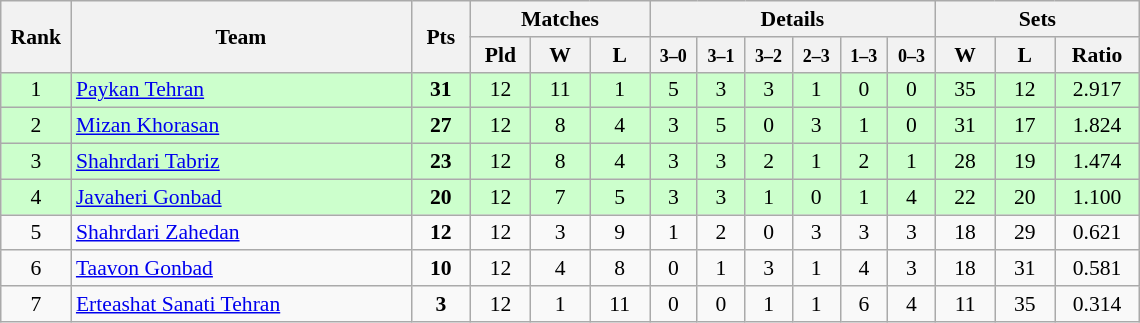<table class="wikitable" style="text-align:center; font-size:90%">
<tr>
<th rowspan=2 width=40>Rank</th>
<th rowspan=2 width=220>Team</th>
<th rowspan=2 width=33>Pts</th>
<th colspan=3>Matches</th>
<th colspan=6>Details</th>
<th colspan=3>Sets</th>
</tr>
<tr>
<th width=33>Pld</th>
<th width=33>W</th>
<th width=33>L</th>
<th width=25><small>3–0</small></th>
<th width=25><small>3–1</small></th>
<th width=25><small>3–2</small></th>
<th width=25><small>2–3</small></th>
<th width=25><small>1–3</small></th>
<th width=25><small>0–3</small></th>
<th width=33>W</th>
<th width=33>L</th>
<th width=50>Ratio</th>
</tr>
<tr bgcolor=ccffcc>
<td>1</td>
<td align="left"><a href='#'>Paykan Tehran</a></td>
<td><strong>31</strong></td>
<td>12</td>
<td>11</td>
<td>1</td>
<td>5</td>
<td>3</td>
<td>3</td>
<td>1</td>
<td>0</td>
<td>0</td>
<td>35</td>
<td>12</td>
<td>2.917</td>
</tr>
<tr bgcolor=ccffcc>
<td>2</td>
<td align="left"><a href='#'>Mizan Khorasan</a></td>
<td><strong>27</strong></td>
<td>12</td>
<td>8</td>
<td>4</td>
<td>3</td>
<td>5</td>
<td>0</td>
<td>3</td>
<td>1</td>
<td>0</td>
<td>31</td>
<td>17</td>
<td>1.824</td>
</tr>
<tr bgcolor=ccffcc>
<td>3</td>
<td align="left"><a href='#'>Shahrdari Tabriz</a></td>
<td><strong>23</strong></td>
<td>12</td>
<td>8</td>
<td>4</td>
<td>3</td>
<td>3</td>
<td>2</td>
<td>1</td>
<td>2</td>
<td>1</td>
<td>28</td>
<td>19</td>
<td>1.474</td>
</tr>
<tr bgcolor=ccffcc>
<td>4</td>
<td align="left"><a href='#'>Javaheri Gonbad</a></td>
<td><strong>20</strong></td>
<td>12</td>
<td>7</td>
<td>5</td>
<td>3</td>
<td>3</td>
<td>1</td>
<td>0</td>
<td>1</td>
<td>4</td>
<td>22</td>
<td>20</td>
<td>1.100</td>
</tr>
<tr>
<td>5</td>
<td align="left"><a href='#'>Shahrdari Zahedan</a></td>
<td><strong>12</strong></td>
<td>12</td>
<td>3</td>
<td>9</td>
<td>1</td>
<td>2</td>
<td>0</td>
<td>3</td>
<td>3</td>
<td>3</td>
<td>18</td>
<td>29</td>
<td>0.621</td>
</tr>
<tr>
<td>6</td>
<td align="left"><a href='#'>Taavon Gonbad</a></td>
<td><strong>10</strong></td>
<td>12</td>
<td>4</td>
<td>8</td>
<td>0</td>
<td>1</td>
<td>3</td>
<td>1</td>
<td>4</td>
<td>3</td>
<td>18</td>
<td>31</td>
<td>0.581</td>
</tr>
<tr>
<td>7</td>
<td align="left"><a href='#'>Erteashat Sanati Tehran</a></td>
<td><strong>3</strong></td>
<td>12</td>
<td>1</td>
<td>11</td>
<td>0</td>
<td>0</td>
<td>1</td>
<td>1</td>
<td>6</td>
<td>4</td>
<td>11</td>
<td>35</td>
<td>0.314</td>
</tr>
</table>
